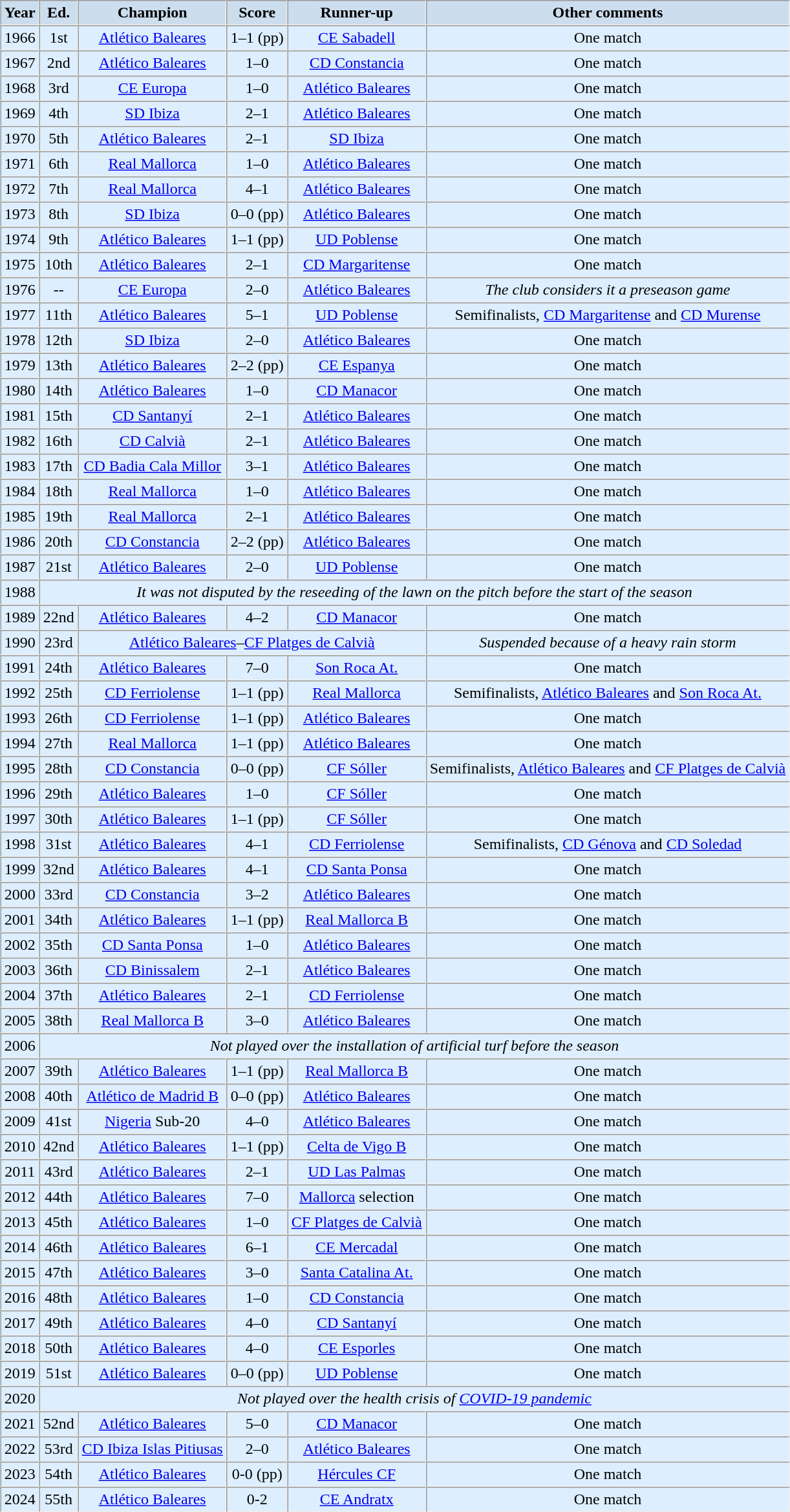<table border="1" cellpadding="3" cellspacing="0" style="margin-left: auto; margin-right: auto; border: none;">
<tr>
<th style="background:#CCDDEE;">Year</th>
<th style="background:#CCDDEE;">Ed.</th>
<th style="background:#CCDDEE;">Champion</th>
<th style="background:#CCDDEE;">Score</th>
<th style="background:#CCDDEE;">Runner-up</th>
<th style="background:#CCDDEE;">Other comments</th>
</tr>
<tr align="center" bgcolor=#DDEEFF>
<td>1966</td>
<td>1st</td>
<td><a href='#'>Atlético Baleares</a></td>
<td>1–1 (pp)</td>
<td><a href='#'>CE Sabadell</a></td>
<td>One match</td>
</tr>
<tr align="center" bgcolor=#DDEEFF>
<td>1967</td>
<td>2nd</td>
<td><a href='#'>Atlético Baleares</a></td>
<td>1–0</td>
<td><a href='#'>CD Constancia</a></td>
<td>One match</td>
</tr>
<tr align="center" bgcolor=#DDEEFF>
<td>1968</td>
<td>3rd</td>
<td><a href='#'>CE Europa</a></td>
<td>1–0</td>
<td><a href='#'>Atlético Baleares</a></td>
<td>One match</td>
</tr>
<tr align="center" bgcolor=#DDEEFF>
<td>1969</td>
<td>4th</td>
<td><a href='#'>SD Ibiza</a></td>
<td>2–1</td>
<td><a href='#'>Atlético Baleares</a></td>
<td>One match</td>
</tr>
<tr align="center" bgcolor=#DDEEFF>
<td>1970</td>
<td>5th</td>
<td><a href='#'>Atlético Baleares</a></td>
<td>2–1</td>
<td><a href='#'>SD Ibiza</a></td>
<td>One match</td>
</tr>
<tr align="center" bgcolor=#DDEEFF>
<td>1971</td>
<td>6th</td>
<td><a href='#'>Real Mallorca</a></td>
<td>1–0</td>
<td><a href='#'>Atlético Baleares</a></td>
<td>One match</td>
</tr>
<tr align="center" bgcolor=#DDEEFF>
<td>1972</td>
<td>7th</td>
<td><a href='#'>Real Mallorca</a></td>
<td>4–1</td>
<td><a href='#'>Atlético Baleares</a></td>
<td>One match</td>
</tr>
<tr align="center" bgcolor=#DDEEFF>
<td>1973</td>
<td>8th</td>
<td><a href='#'>SD Ibiza</a></td>
<td>0–0 (pp)</td>
<td><a href='#'>Atlético Baleares</a></td>
<td>One match</td>
</tr>
<tr align="center" bgcolor=#DDEEFF>
<td>1974</td>
<td>9th</td>
<td><a href='#'>Atlético Baleares</a></td>
<td>1–1 (pp)</td>
<td><a href='#'>UD Poblense</a></td>
<td>One match</td>
</tr>
<tr align="center" bgcolor=#DDEEFF>
<td>1975</td>
<td>10th</td>
<td><a href='#'>Atlético Baleares</a></td>
<td>2–1</td>
<td><a href='#'>CD Margaritense</a></td>
<td>One match</td>
</tr>
<tr align="center" bgcolor=#DDEEFF>
<td>1976</td>
<td>--</td>
<td><a href='#'>CE Europa</a></td>
<td>2–0</td>
<td><a href='#'>Atlético Baleares</a></td>
<td><em>The club considers it a preseason game</em></td>
</tr>
<tr align="center" bgcolor=#DDEEFF>
<td>1977</td>
<td>11th</td>
<td><a href='#'>Atlético Baleares</a></td>
<td>5–1</td>
<td><a href='#'>UD Poblense</a></td>
<td>Semifinalists, <a href='#'>CD Margaritense</a> and <a href='#'>CD Murense</a></td>
</tr>
<tr align="center" bgcolor=#DDEEFF>
<td>1978</td>
<td>12th</td>
<td><a href='#'>SD Ibiza</a></td>
<td>2–0</td>
<td><a href='#'>Atlético Baleares</a></td>
<td>One match</td>
</tr>
<tr align="center" bgcolor=#DDEEFF>
<td>1979</td>
<td>13th</td>
<td><a href='#'>Atlético Baleares</a></td>
<td>2–2 (pp)</td>
<td><a href='#'>CE Espanya</a></td>
<td>One match</td>
</tr>
<tr align="center" bgcolor=#DDEEFF>
<td>1980</td>
<td>14th</td>
<td><a href='#'>Atlético Baleares</a></td>
<td>1–0</td>
<td><a href='#'>CD Manacor</a></td>
<td>One match</td>
</tr>
<tr align="center" bgcolor=#DDEEFF>
<td>1981</td>
<td>15th</td>
<td><a href='#'>CD Santanyí</a></td>
<td>2–1</td>
<td><a href='#'>Atlético Baleares</a></td>
<td>One match</td>
</tr>
<tr align="center" bgcolor=#DDEEFF>
<td>1982</td>
<td>16th</td>
<td><a href='#'>CD Calvià</a></td>
<td>2–1</td>
<td><a href='#'>Atlético Baleares</a></td>
<td>One match</td>
</tr>
<tr align="center" bgcolor=#DDEEFF>
<td>1983</td>
<td>17th</td>
<td><a href='#'>CD Badia Cala Millor</a></td>
<td>3–1</td>
<td><a href='#'>Atlético Baleares</a></td>
<td>One match</td>
</tr>
<tr align="center" bgcolor=#DDEEFF>
<td>1984</td>
<td>18th</td>
<td><a href='#'>Real Mallorca</a></td>
<td>1–0</td>
<td><a href='#'>Atlético Baleares</a></td>
<td>One match</td>
</tr>
<tr align="center" bgcolor=#DDEEFF>
<td>1985</td>
<td>19th</td>
<td><a href='#'>Real Mallorca</a></td>
<td>2–1</td>
<td><a href='#'>Atlético Baleares</a></td>
<td>One match</td>
</tr>
<tr align="center" bgcolor=#DDEEFF>
<td>1986</td>
<td>20th</td>
<td><a href='#'>CD Constancia</a></td>
<td>2–2 (pp)</td>
<td><a href='#'>Atlético Baleares</a></td>
<td>One match</td>
</tr>
<tr align="center" bgcolor=#DDEEFF>
<td>1987</td>
<td>21st</td>
<td><a href='#'>Atlético Baleares</a></td>
<td>2–0</td>
<td><a href='#'>UD Poblense</a></td>
<td>One match</td>
</tr>
<tr align="center" bgcolor=#DDEEFF>
<td>1988</td>
<td colspan=5><em>It was not disputed by the reseeding of the lawn on the pitch before the start of the season</em></td>
</tr>
<tr align="center" bgcolor=#DDEEFF>
<td>1989</td>
<td>22nd</td>
<td><a href='#'>Atlético Baleares</a></td>
<td>4–2</td>
<td><a href='#'>CD Manacor</a></td>
<td>One match</td>
</tr>
<tr align="center" bgcolor=#DDEEFF>
<td>1990</td>
<td>23rd</td>
<td colspan=3><a href='#'>Atlético Baleares</a>–<a href='#'>CF Platges de Calvià</a></td>
<td><em>Suspended because of a heavy rain storm</em></td>
</tr>
<tr align="center" bgcolor=#DDEEFF>
<td>1991</td>
<td>24th</td>
<td><a href='#'>Atlético Baleares</a></td>
<td>7–0</td>
<td><a href='#'>Son Roca At.</a></td>
<td>One match</td>
</tr>
<tr align="center" bgcolor=#DDEEFF>
<td>1992</td>
<td>25th</td>
<td><a href='#'>CD Ferriolense</a></td>
<td>1–1 (pp)</td>
<td><a href='#'>Real Mallorca</a></td>
<td>Semifinalists, <a href='#'>Atlético Baleares</a> and <a href='#'>Son Roca At.</a></td>
</tr>
<tr align="center" bgcolor=#DDEEFF>
<td>1993</td>
<td>26th</td>
<td><a href='#'>CD Ferriolense</a></td>
<td>1–1 (pp)</td>
<td><a href='#'>Atlético Baleares</a></td>
<td>One match</td>
</tr>
<tr align="center" bgcolor=#DDEEFF>
<td>1994</td>
<td>27th</td>
<td><a href='#'>Real Mallorca</a></td>
<td>1–1 (pp)</td>
<td><a href='#'>Atlético Baleares</a></td>
<td>One match</td>
</tr>
<tr align="center" bgcolor=#DDEEFF>
<td>1995</td>
<td>28th</td>
<td><a href='#'>CD Constancia</a></td>
<td>0–0 (pp)</td>
<td><a href='#'>CF Sóller</a></td>
<td>Semifinalists, <a href='#'>Atlético Baleares</a> and <a href='#'>CF Platges de Calvià</a></td>
</tr>
<tr align="center" bgcolor=#DDEEFF>
<td>1996</td>
<td>29th</td>
<td><a href='#'>Atlético Baleares</a></td>
<td>1–0</td>
<td><a href='#'>CF Sóller</a></td>
<td>One match</td>
</tr>
<tr align="center" bgcolor=#DDEEFF>
<td>1997</td>
<td>30th</td>
<td><a href='#'>Atlético Baleares</a></td>
<td>1–1 (pp)</td>
<td><a href='#'>CF Sóller</a></td>
<td>One match</td>
</tr>
<tr align="center" bgcolor=#DDEEFF>
<td>1998</td>
<td>31st</td>
<td><a href='#'>Atlético Baleares</a></td>
<td>4–1</td>
<td><a href='#'>CD Ferriolense</a></td>
<td>Semifinalists, <a href='#'>CD Génova</a> and <a href='#'>CD Soledad</a></td>
</tr>
<tr align="center" bgcolor=#DDEEFF>
<td>1999</td>
<td>32nd</td>
<td><a href='#'>Atlético Baleares</a></td>
<td>4–1</td>
<td><a href='#'>CD Santa Ponsa</a></td>
<td>One match</td>
</tr>
<tr align="center" bgcolor=#DDEEFF>
<td>2000</td>
<td>33rd</td>
<td><a href='#'>CD Constancia</a></td>
<td>3–2</td>
<td><a href='#'>Atlético Baleares</a></td>
<td>One match</td>
</tr>
<tr align="center" bgcolor=#DDEEFF>
<td>2001</td>
<td>34th</td>
<td><a href='#'>Atlético Baleares</a></td>
<td>1–1 (pp)</td>
<td><a href='#'>Real Mallorca B</a></td>
<td>One match</td>
</tr>
<tr align="center" bgcolor=#DDEEFF>
<td>2002</td>
<td>35th</td>
<td><a href='#'>CD Santa Ponsa</a></td>
<td>1–0</td>
<td><a href='#'>Atlético Baleares</a></td>
<td>One match</td>
</tr>
<tr align="center" bgcolor=#DDEEFF>
<td>2003</td>
<td>36th</td>
<td><a href='#'>CD Binissalem</a></td>
<td>2–1</td>
<td><a href='#'>Atlético Baleares</a></td>
<td>One match</td>
</tr>
<tr align="center" bgcolor=#DDEEFF>
<td>2004</td>
<td>37th</td>
<td><a href='#'>Atlético Baleares</a></td>
<td>2–1</td>
<td><a href='#'>CD Ferriolense</a></td>
<td>One match</td>
</tr>
<tr align="center" bgcolor=#DDEEFF>
<td>2005</td>
<td>38th</td>
<td><a href='#'>Real Mallorca B</a></td>
<td>3–0</td>
<td><a href='#'>Atlético Baleares</a></td>
<td>One match</td>
</tr>
<tr align="center" bgcolor=#DDEEFF>
<td>2006</td>
<td colspan=5><em>Not played over the installation of artificial turf before the season</em></td>
</tr>
<tr align="center" bgcolor=#DDEEFF>
<td>2007</td>
<td>39th</td>
<td><a href='#'>Atlético Baleares</a></td>
<td>1–1 (pp)</td>
<td><a href='#'>Real Mallorca B</a></td>
<td>One match</td>
</tr>
<tr align="center" bgcolor=#DDEEFF>
<td>2008</td>
<td>40th</td>
<td><a href='#'>Atlético de Madrid B</a></td>
<td>0–0 (pp)</td>
<td><a href='#'>Atlético Baleares</a></td>
<td>One match</td>
</tr>
<tr align="center" bgcolor=#DDEEFF>
<td>2009</td>
<td>41st</td>
<td><a href='#'>Nigeria</a> Sub-20</td>
<td>4–0</td>
<td><a href='#'>Atlético Baleares</a></td>
<td>One match</td>
</tr>
<tr align="center" bgcolor=#DDEEFF>
<td>2010</td>
<td>42nd</td>
<td><a href='#'>Atlético Baleares</a></td>
<td>1–1 (pp)</td>
<td><a href='#'>Celta de Vigo B</a></td>
<td>One match</td>
</tr>
<tr align="center" bgcolor=#DDEEFF>
<td>2011</td>
<td>43rd</td>
<td><a href='#'>Atlético Baleares</a></td>
<td>2–1</td>
<td><a href='#'>UD Las Palmas</a></td>
<td>One match</td>
</tr>
<tr align="center" bgcolor=#DDEEFF>
<td>2012</td>
<td>44th</td>
<td><a href='#'>Atlético Baleares</a></td>
<td>7–0</td>
<td><a href='#'>Mallorca</a> selection</td>
<td>One match</td>
</tr>
<tr align="center" bgcolor=#DDEEFF>
<td>2013</td>
<td>45th</td>
<td><a href='#'>Atlético Baleares</a></td>
<td>1–0</td>
<td><a href='#'>CF Platges de Calvià</a></td>
<td>One match</td>
</tr>
<tr align="center" bgcolor=#DDEEFF>
<td>2014</td>
<td>46th</td>
<td><a href='#'>Atlético Baleares</a></td>
<td>6–1</td>
<td><a href='#'>CE Mercadal</a></td>
<td>One match</td>
</tr>
<tr align="center" bgcolor=#DDEEFF>
<td>2015</td>
<td>47th</td>
<td><a href='#'>Atlético Baleares</a></td>
<td>3–0</td>
<td><a href='#'>Santa Catalina At.</a></td>
<td>One match</td>
</tr>
<tr align="center" bgcolor=#DDEEFF>
<td>2016</td>
<td>48th</td>
<td><a href='#'>Atlético Baleares</a></td>
<td>1–0</td>
<td><a href='#'>CD Constancia</a></td>
<td>One match</td>
</tr>
<tr align="center" bgcolor=#DDEEFF>
<td>2017</td>
<td>49th</td>
<td><a href='#'>Atlético Baleares</a></td>
<td>4–0</td>
<td><a href='#'>CD Santanyí</a></td>
<td>One match</td>
</tr>
<tr align="center" bgcolor=#DDEEFF>
<td>2018</td>
<td>50th</td>
<td><a href='#'>Atlético Baleares</a></td>
<td>4–0</td>
<td><a href='#'>CE Esporles</a></td>
<td>One match</td>
</tr>
<tr align="center" bgcolor=#DDEEFF>
<td>2019</td>
<td>51st</td>
<td><a href='#'>Atlético Baleares</a></td>
<td>0–0 (pp)</td>
<td><a href='#'>UD Poblense</a></td>
<td>One match</td>
</tr>
<tr align="center" bgcolor=#DDEEFF>
<td>2020</td>
<td colspan=5><em>Not played over the health crisis of <a href='#'>COVID-19 pandemic</a></em></td>
</tr>
<tr align="center" bgcolor=#DDEEFF>
<td>2021</td>
<td>52nd</td>
<td><a href='#'>Atlético Baleares</a></td>
<td>5–0</td>
<td><a href='#'>CD Manacor</a></td>
<td>One match</td>
</tr>
<tr align="center" bgcolor=#DDEEFF>
<td>2022</td>
<td>53rd</td>
<td><a href='#'>CD Ibiza Islas Pitiusas</a></td>
<td>2–0</td>
<td><a href='#'>Atlético Baleares</a></td>
<td>One match</td>
</tr>
<tr align="center" bgcolor="#DDEEFF">
<td>2023</td>
<td>54th</td>
<td><a href='#'>Atlético Baleares</a></td>
<td>0-0 (pp)</td>
<td><a href='#'>Hércules CF</a></td>
<td>One match</td>
</tr>
<tr align="center" bgcolor="#DDEEFF">
<td>2024</td>
<td>55th</td>
<td><a href='#'>Atlético Baleares</a></td>
<td>0-2</td>
<td><a href='#'>CE Andratx</a></td>
<td>One match</td>
</tr>
</table>
